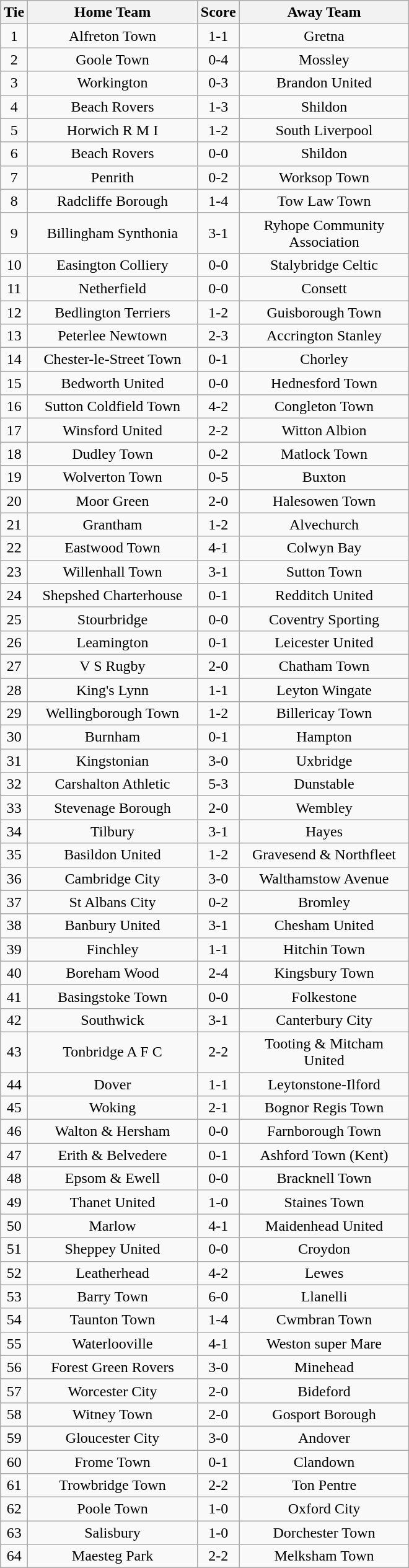<table class="wikitable" style="text-align:center;">
<tr>
<th width=20>Tie</th>
<th width=175>Home Team</th>
<th width=20>Score</th>
<th width=175>Away Team</th>
</tr>
<tr>
<td>1</td>
<td>Alfreton Town</td>
<td>1-1</td>
<td>Gretna</td>
</tr>
<tr>
<td>2</td>
<td>Goole Town</td>
<td>0-4</td>
<td>Mossley</td>
</tr>
<tr>
<td>3</td>
<td>Workington</td>
<td>0-3</td>
<td>Brandon United</td>
</tr>
<tr>
<td>4</td>
<td>Beach Rovers</td>
<td>1-3</td>
<td>Shildon</td>
</tr>
<tr>
<td>5</td>
<td>Horwich R M I</td>
<td>1-2</td>
<td>South Liverpool</td>
</tr>
<tr>
<td>6</td>
<td>Beach Rovers</td>
<td>0-0</td>
<td>Shildon</td>
</tr>
<tr>
<td>7</td>
<td>Penrith</td>
<td>0-2</td>
<td>Worksop Town</td>
</tr>
<tr>
<td>8</td>
<td>Radcliffe Borough</td>
<td>1-4</td>
<td>Tow Law Town</td>
</tr>
<tr>
<td>9</td>
<td>Billingham Synthonia</td>
<td>3-1</td>
<td>Ryhope Community Association</td>
</tr>
<tr>
<td>10</td>
<td>Easington Colliery</td>
<td>0-0</td>
<td>Stalybridge Celtic</td>
</tr>
<tr>
<td>11</td>
<td>Netherfield</td>
<td>0-0</td>
<td>Consett</td>
</tr>
<tr>
<td>12</td>
<td>Bedlington Terriers</td>
<td>1-2</td>
<td>Guisborough Town</td>
</tr>
<tr>
<td>13</td>
<td>Peterlee Newtown</td>
<td>2-3</td>
<td>Accrington Stanley</td>
</tr>
<tr>
<td>14</td>
<td>Chester-le-Street Town</td>
<td>0-1</td>
<td>Chorley</td>
</tr>
<tr>
<td>15</td>
<td>Bedworth United</td>
<td>0-0</td>
<td>Hednesford Town</td>
</tr>
<tr>
<td>16</td>
<td>Sutton Coldfield Town</td>
<td>4-2</td>
<td>Congleton Town</td>
</tr>
<tr>
<td>17</td>
<td>Winsford United</td>
<td>2-2</td>
<td>Witton Albion</td>
</tr>
<tr>
<td>18</td>
<td>Dudley Town</td>
<td>0-2</td>
<td>Matlock Town</td>
</tr>
<tr>
<td>19</td>
<td>Wolverton Town</td>
<td>0-5</td>
<td>Buxton</td>
</tr>
<tr>
<td>20</td>
<td>Moor Green</td>
<td>2-0</td>
<td>Halesowen Town</td>
</tr>
<tr>
<td>21</td>
<td>Grantham</td>
<td>1-2</td>
<td>Alvechurch</td>
</tr>
<tr>
<td>22</td>
<td>Eastwood Town</td>
<td>4-1</td>
<td>Colwyn Bay</td>
</tr>
<tr>
<td>23</td>
<td>Willenhall Town</td>
<td>3-1</td>
<td>Sutton Town</td>
</tr>
<tr>
<td>24</td>
<td>Shepshed Charterhouse</td>
<td>0-1</td>
<td>Redditch United</td>
</tr>
<tr>
<td>25</td>
<td>Stourbridge</td>
<td>0-0</td>
<td>Coventry Sporting</td>
</tr>
<tr>
<td>26</td>
<td>Leamington</td>
<td>0-1</td>
<td>Leicester United</td>
</tr>
<tr>
<td>27</td>
<td>V S Rugby</td>
<td>2-0</td>
<td>Chatham Town</td>
</tr>
<tr>
<td>28</td>
<td>King's Lynn</td>
<td>1-1</td>
<td>Leyton Wingate</td>
</tr>
<tr>
<td>29</td>
<td>Wellingborough Town</td>
<td>1-2</td>
<td>Billericay Town</td>
</tr>
<tr>
<td>30</td>
<td>Burnham</td>
<td>0-1</td>
<td>Hampton</td>
</tr>
<tr>
<td>31</td>
<td>Kingstonian</td>
<td>3-0</td>
<td>Uxbridge</td>
</tr>
<tr>
<td>32</td>
<td>Carshalton Athletic</td>
<td>5-3</td>
<td>Dunstable</td>
</tr>
<tr>
<td>33</td>
<td>Stevenage Borough</td>
<td>2-0</td>
<td>Wembley</td>
</tr>
<tr>
<td>34</td>
<td>Tilbury</td>
<td>3-1</td>
<td>Hayes</td>
</tr>
<tr>
<td>35</td>
<td>Basildon United</td>
<td>1-2</td>
<td>Gravesend & Northfleet</td>
</tr>
<tr>
<td>36</td>
<td>Cambridge City</td>
<td>3-0</td>
<td>Walthamstow Avenue</td>
</tr>
<tr>
<td>37</td>
<td>St Albans City</td>
<td>0-2</td>
<td>Bromley</td>
</tr>
<tr>
<td>38</td>
<td>Banbury United</td>
<td>3-1</td>
<td>Chesham United</td>
</tr>
<tr>
<td>39</td>
<td>Finchley</td>
<td>1-1</td>
<td>Hitchin Town</td>
</tr>
<tr>
<td>40</td>
<td>Boreham Wood</td>
<td>2-4</td>
<td>Kingsbury Town</td>
</tr>
<tr>
<td>41</td>
<td>Basingstoke Town</td>
<td>0-0</td>
<td>Folkestone</td>
</tr>
<tr>
<td>42</td>
<td>Southwick</td>
<td>3-1</td>
<td>Canterbury City</td>
</tr>
<tr>
<td>43</td>
<td>Tonbridge A F C</td>
<td>2-2</td>
<td>Tooting & Mitcham United</td>
</tr>
<tr>
<td>44</td>
<td>Dover</td>
<td>1-1</td>
<td>Leytonstone-Ilford</td>
</tr>
<tr>
<td>45</td>
<td>Woking</td>
<td>2-1</td>
<td>Bognor Regis Town</td>
</tr>
<tr>
<td>46</td>
<td>Walton & Hersham</td>
<td>0-0</td>
<td>Farnborough Town</td>
</tr>
<tr>
<td>47</td>
<td>Erith & Belvedere</td>
<td>0-1</td>
<td>Ashford Town (Kent)</td>
</tr>
<tr>
<td>48</td>
<td>Epsom & Ewell</td>
<td>0-0</td>
<td>Bracknell Town</td>
</tr>
<tr>
<td>49</td>
<td>Thanet United</td>
<td>1-0</td>
<td>Staines Town</td>
</tr>
<tr>
<td>50</td>
<td>Marlow</td>
<td>4-1</td>
<td>Maidenhead United</td>
</tr>
<tr>
<td>51</td>
<td>Sheppey United</td>
<td>0-0</td>
<td>Croydon</td>
</tr>
<tr>
<td>52</td>
<td>Leatherhead</td>
<td>4-2</td>
<td>Lewes</td>
</tr>
<tr>
<td>53</td>
<td>Barry Town</td>
<td>6-0</td>
<td>Llanelli</td>
</tr>
<tr>
<td>54</td>
<td>Taunton Town</td>
<td>1-4</td>
<td>Cwmbran Town</td>
</tr>
<tr>
<td>55</td>
<td>Waterlooville</td>
<td>4-1</td>
<td>Weston super Mare</td>
</tr>
<tr>
<td>56</td>
<td>Forest Green Rovers</td>
<td>3-0</td>
<td>Minehead</td>
</tr>
<tr>
<td>57</td>
<td>Worcester City</td>
<td>2-0</td>
<td>Bideford</td>
</tr>
<tr>
<td>58</td>
<td>Witney Town</td>
<td>2-0</td>
<td>Gosport Borough</td>
</tr>
<tr>
<td>59</td>
<td>Gloucester City</td>
<td>3-0</td>
<td>Andover</td>
</tr>
<tr>
<td>60</td>
<td>Frome Town</td>
<td>0-1</td>
<td>Clandown</td>
</tr>
<tr>
<td>61</td>
<td>Trowbridge Town</td>
<td>2-2</td>
<td>Ton Pentre</td>
</tr>
<tr>
<td>62</td>
<td>Poole Town</td>
<td>1-0</td>
<td>Oxford City</td>
</tr>
<tr>
<td>63</td>
<td>Salisbury</td>
<td>1-0</td>
<td>Dorchester Town</td>
</tr>
<tr>
<td>64</td>
<td>Maesteg Park</td>
<td>2-2</td>
<td>Melksham Town</td>
</tr>
</table>
